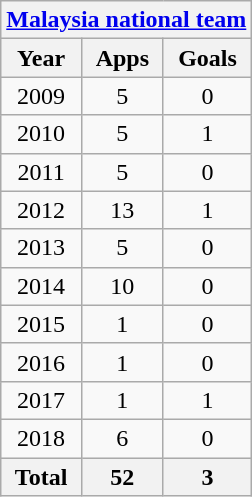<table class="wikitable" style="text-align:center">
<tr>
<th colspan=3><a href='#'>Malaysia national team</a></th>
</tr>
<tr>
<th>Year</th>
<th>Apps</th>
<th>Goals</th>
</tr>
<tr>
<td>2009</td>
<td>5</td>
<td>0</td>
</tr>
<tr>
<td>2010</td>
<td>5</td>
<td>1</td>
</tr>
<tr>
<td>2011</td>
<td>5</td>
<td>0</td>
</tr>
<tr>
<td>2012</td>
<td>13</td>
<td>1</td>
</tr>
<tr>
<td>2013</td>
<td>5</td>
<td>0</td>
</tr>
<tr>
<td>2014</td>
<td>10</td>
<td>0</td>
</tr>
<tr>
<td>2015</td>
<td>1</td>
<td>0</td>
</tr>
<tr>
<td>2016</td>
<td>1</td>
<td>0</td>
</tr>
<tr>
<td>2017</td>
<td>1</td>
<td>1</td>
</tr>
<tr>
<td>2018</td>
<td>6</td>
<td>0</td>
</tr>
<tr>
<th>Total</th>
<th>52</th>
<th>3</th>
</tr>
</table>
